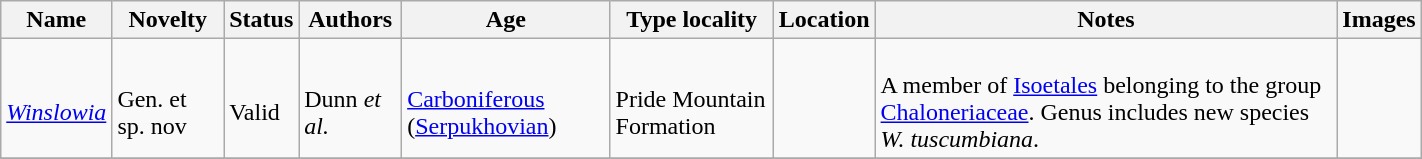<table class="wikitable sortable" align="center" width="75%">
<tr>
<th>Name</th>
<th>Novelty</th>
<th>Status</th>
<th>Authors</th>
<th>Age</th>
<th>Type locality</th>
<th>Location</th>
<th>Notes</th>
<th>Images</th>
</tr>
<tr>
<td><br><em><a href='#'>Winslowia</a></em></td>
<td><br>Gen. et sp. nov</td>
<td><br>Valid</td>
<td><br>Dunn <em>et al.</em></td>
<td><br><a href='#'>Carboniferous</a> (<a href='#'>Serpukhovian</a>)</td>
<td><br>Pride Mountain Formation</td>
<td><br></td>
<td><br>A member of <a href='#'>Isoetales</a> belonging to the group <a href='#'>Chaloneriaceae</a>. Genus includes new species <em>W. tuscumbiana</em>.</td>
<td></td>
</tr>
<tr>
</tr>
</table>
